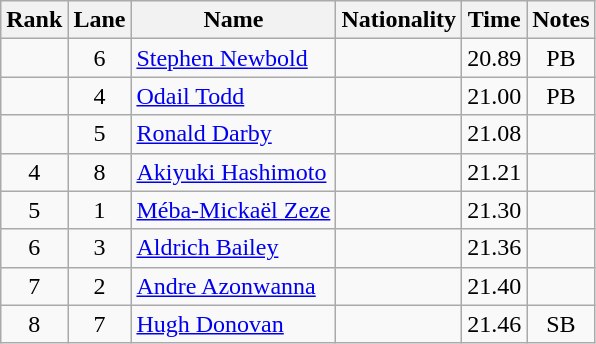<table class="wikitable sortable" style="text-align:center">
<tr>
<th>Rank</th>
<th>Lane</th>
<th>Name</th>
<th>Nationality</th>
<th>Time</th>
<th>Notes</th>
</tr>
<tr>
<td align=center></td>
<td align=center>6</td>
<td align=left><a href='#'>Stephen Newbold</a></td>
<td align=left></td>
<td>20.89</td>
<td>PB</td>
</tr>
<tr>
<td align=center></td>
<td align=center>4</td>
<td align=left><a href='#'>Odail Todd</a></td>
<td align=left></td>
<td>21.00</td>
<td>PB</td>
</tr>
<tr>
<td align=center></td>
<td align=center>5</td>
<td align=left><a href='#'>Ronald Darby</a></td>
<td align=left></td>
<td>21.08</td>
<td></td>
</tr>
<tr>
<td align=center>4</td>
<td align=center>8</td>
<td align=left><a href='#'>Akiyuki Hashimoto</a></td>
<td align=left></td>
<td>21.21</td>
<td></td>
</tr>
<tr>
<td align=center>5</td>
<td align=center>1</td>
<td align=left><a href='#'>Méba-Mickaël Zeze</a></td>
<td align=left></td>
<td>21.30</td>
<td></td>
</tr>
<tr>
<td align=center>6</td>
<td align=center>3</td>
<td align=left><a href='#'>Aldrich Bailey</a></td>
<td align=left></td>
<td>21.36</td>
<td></td>
</tr>
<tr>
<td align=center>7</td>
<td align=center>2</td>
<td align=left><a href='#'>Andre Azonwanna</a></td>
<td align=left></td>
<td>21.40</td>
<td></td>
</tr>
<tr>
<td align=center>8</td>
<td align=center>7</td>
<td align=left><a href='#'>Hugh Donovan</a></td>
<td align=left></td>
<td>21.46</td>
<td>SB</td>
</tr>
</table>
